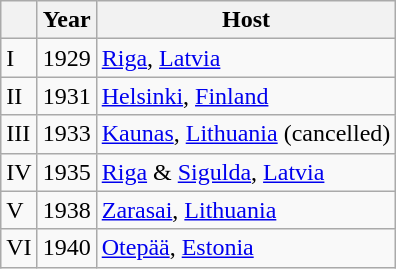<table class="wikitable">
<tr>
<th></th>
<th>Year</th>
<th>Host</th>
</tr>
<tr>
<td>I</td>
<td>1929</td>
<td><a href='#'>Riga</a>, <a href='#'>Latvia</a></td>
</tr>
<tr>
<td>II</td>
<td>1931</td>
<td><a href='#'>Helsinki</a>, <a href='#'>Finland</a></td>
</tr>
<tr>
<td>III</td>
<td>1933</td>
<td><a href='#'>Kaunas</a>, <a href='#'>Lithuania</a> (cancelled)</td>
</tr>
<tr>
<td>IV</td>
<td>1935</td>
<td><a href='#'>Riga</a> & <a href='#'>Sigulda</a>, <a href='#'>Latvia</a></td>
</tr>
<tr>
<td>V</td>
<td>1938</td>
<td><a href='#'>Zarasai</a>, <a href='#'>Lithuania</a></td>
</tr>
<tr>
<td>VI</td>
<td>1940</td>
<td><a href='#'>Otepää</a>, <a href='#'>Estonia</a></td>
</tr>
</table>
